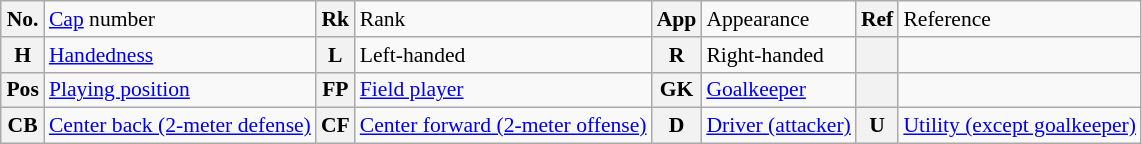<table class="wikitable" style="text-align: left; font-size: 90%; margin-left: 1em;">
<tr>
<th>No.</th>
<td><a href='#'>Cap</a> number</td>
<th>Rk</th>
<td>Rank</td>
<th>App</th>
<td>Appearance</td>
<th>Ref</th>
<td>Reference</td>
</tr>
<tr>
<th>H</th>
<td><a href='#'>Handedness</a></td>
<th>L</th>
<td>Left-handed</td>
<th>R</th>
<td>Right-handed</td>
<th></th>
<td></td>
</tr>
<tr>
<th>Pos</th>
<td><a href='#'>Playing position</a></td>
<th>FP</th>
<td><a href='#'>Field player</a></td>
<th>GK</th>
<td><a href='#'>Goalkeeper</a></td>
<th></th>
<td></td>
</tr>
<tr>
<th>CB</th>
<td><a href='#'>Center back (2-meter defense)</a></td>
<th>CF</th>
<td><a href='#'>Center forward (2-meter offense)</a></td>
<th>D</th>
<td><a href='#'>Driver (attacker)</a></td>
<th>U</th>
<td><a href='#'>Utility (except goalkeeper)</a></td>
</tr>
</table>
